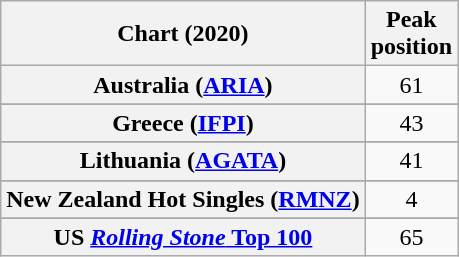<table class="wikitable sortable plainrowheaders" style="text-align:center">
<tr>
<th scope="col">Chart (2020)</th>
<th scope="col">Peak<br>position</th>
</tr>
<tr>
<th scope="row">Australia (<a href='#'>ARIA</a>)</th>
<td>61</td>
</tr>
<tr>
</tr>
<tr>
<th scope="row">Greece (<a href='#'>IFPI</a>)</th>
<td>43</td>
</tr>
<tr>
</tr>
<tr>
<th scope="row">Lithuania (<a href='#'>AGATA</a>)</th>
<td>41</td>
</tr>
<tr>
</tr>
<tr>
<th scope="row">New Zealand Hot Singles (<a href='#'>RMNZ</a>)</th>
<td>4</td>
</tr>
<tr>
</tr>
<tr>
</tr>
<tr>
</tr>
<tr>
</tr>
<tr>
</tr>
<tr>
</tr>
<tr>
</tr>
<tr>
<th scope="row">US <a href='#'><em>Rolling Stone</em> Top 100</a></th>
<td>65</td>
</tr>
</table>
